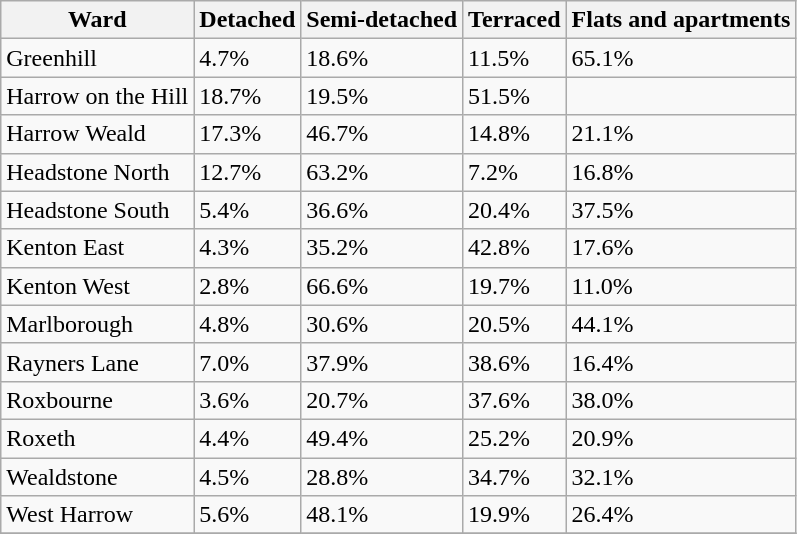<table class="wikitable">
<tr>
<th>Ward</th>
<th>Detached</th>
<th>Semi-detached</th>
<th>Terraced</th>
<th>Flats and apartments</th>
</tr>
<tr>
<td>Greenhill</td>
<td>4.7%</td>
<td>18.6%</td>
<td>11.5%</td>
<td>65.1%</td>
</tr>
<tr>
<td>Harrow on the Hill</td>
<td 10.4%>18.7%</td>
<td>19.5%</td>
<td>51.5%</td>
</tr>
<tr>
<td>Harrow Weald</td>
<td>17.3%</td>
<td>46.7%</td>
<td>14.8%</td>
<td>21.1%</td>
</tr>
<tr>
<td>Headstone North</td>
<td>12.7%</td>
<td>63.2%</td>
<td>7.2%</td>
<td>16.8%</td>
</tr>
<tr>
<td>Headstone South</td>
<td>5.4%</td>
<td>36.6%</td>
<td>20.4%</td>
<td>37.5%</td>
</tr>
<tr>
<td>Kenton East</td>
<td>4.3%</td>
<td>35.2%</td>
<td>42.8%</td>
<td>17.6%</td>
</tr>
<tr>
<td>Kenton West</td>
<td>2.8%</td>
<td>66.6%</td>
<td>19.7%</td>
<td>11.0%</td>
</tr>
<tr>
<td>Marlborough</td>
<td>4.8%</td>
<td>30.6%</td>
<td>20.5%</td>
<td>44.1%</td>
</tr>
<tr>
<td>Rayners Lane</td>
<td>7.0%</td>
<td>37.9%</td>
<td>38.6%</td>
<td>16.4%</td>
</tr>
<tr>
<td>Roxbourne</td>
<td>3.6%</td>
<td>20.7%</td>
<td>37.6%</td>
<td>38.0%</td>
</tr>
<tr>
<td>Roxeth</td>
<td>4.4%</td>
<td>49.4%</td>
<td>25.2%</td>
<td>20.9%</td>
</tr>
<tr>
<td>Wealdstone</td>
<td>4.5%</td>
<td>28.8%</td>
<td>34.7%</td>
<td>32.1%</td>
</tr>
<tr>
<td>West Harrow</td>
<td>5.6%</td>
<td>48.1%</td>
<td>19.9%</td>
<td>26.4%</td>
</tr>
<tr>
</tr>
</table>
